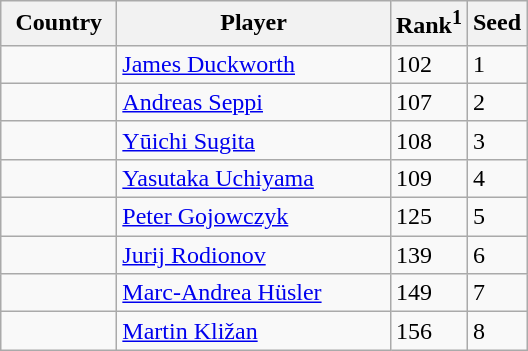<table class="sortable wikitable">
<tr>
<th width="70">Country</th>
<th width="175">Player</th>
<th>Rank<sup>1</sup></th>
<th>Seed</th>
</tr>
<tr>
<td></td>
<td><a href='#'>James Duckworth</a></td>
<td>102</td>
<td>1</td>
</tr>
<tr>
<td></td>
<td><a href='#'>Andreas Seppi</a></td>
<td>107</td>
<td>2</td>
</tr>
<tr>
<td></td>
<td><a href='#'>Yūichi Sugita</a></td>
<td>108</td>
<td>3</td>
</tr>
<tr>
<td></td>
<td><a href='#'>Yasutaka Uchiyama</a></td>
<td>109</td>
<td>4</td>
</tr>
<tr>
<td></td>
<td><a href='#'>Peter Gojowczyk</a></td>
<td>125</td>
<td>5</td>
</tr>
<tr>
<td></td>
<td><a href='#'>Jurij Rodionov</a></td>
<td>139</td>
<td>6</td>
</tr>
<tr>
<td></td>
<td><a href='#'>Marc-Andrea Hüsler</a></td>
<td>149</td>
<td>7</td>
</tr>
<tr>
<td></td>
<td><a href='#'>Martin Kližan</a></td>
<td>156</td>
<td>8</td>
</tr>
</table>
